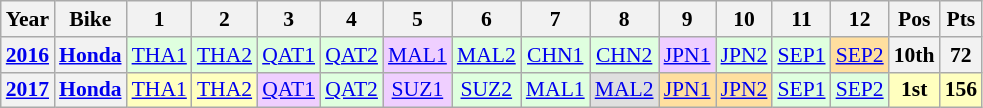<table class="wikitable" style="text-align:center; font-size:90%;">
<tr>
<th>Year</th>
<th>Bike</th>
<th>1</th>
<th>2</th>
<th>3</th>
<th>4</th>
<th>5</th>
<th>6</th>
<th>7</th>
<th>8</th>
<th>9</th>
<th>10</th>
<th>11</th>
<th>12</th>
<th>Pos</th>
<th>Pts</th>
</tr>
<tr>
<th><a href='#'>2016</a></th>
<th><a href='#'>Honda</a></th>
<td style="background:#dfffdf;"><a href='#'>THA1</a><br></td>
<td style="background:#dfffdf;"><a href='#'>THA2</a><br></td>
<td style="background:#dfffdf;"><a href='#'>QAT1</a><br></td>
<td style="background:#dfffdf;"><a href='#'>QAT2</a><br></td>
<td style="background:#efcfff;"><a href='#'>MAL1</a><br></td>
<td style="background:#dfffdf;"><a href='#'>MAL2</a><br></td>
<td style="background:#dfffdf;"><a href='#'>CHN1</a><br></td>
<td style="background:#dfffdf;"><a href='#'>CHN2</a><br></td>
<td style="background:#efcfff;"><a href='#'>JPN1</a><br></td>
<td style="background:#dfffdf;"><a href='#'>JPN2</a><br></td>
<td style="background:#dfffdf;"><a href='#'>SEP1</a><br></td>
<td style="background:#ffdf9f;"><a href='#'>SEP2</a><br></td>
<th>10th</th>
<th>72</th>
</tr>
<tr>
<th><a href='#'>2017</a></th>
<th><a href='#'>Honda</a></th>
<td style="background:#ffffbf;"><a href='#'>THA1</a><br></td>
<td style="background:#ffffbf;"><a href='#'>THA2</a><br></td>
<td style="background:#efcfff;"><a href='#'>QAT1</a><br></td>
<td style="background:#dfffdf;"><a href='#'>QAT2</a><br></td>
<td style="background:#efcfff;"><a href='#'>SUZ1</a><br></td>
<td style="background:#dfffdf;"><a href='#'>SUZ2</a><br></td>
<td style="background:#dfffdf;"><a href='#'>MAL1</a><br></td>
<td style="background:#dfdfdf;"><a href='#'>MAL2</a><br></td>
<td style="background:#ffdf9f;"><a href='#'>JPN1</a><br></td>
<td style="background:#ffdf9f;"><a href='#'>JPN2</a><br></td>
<td style="background:#dfffdf;"><a href='#'>SEP1</a><br></td>
<td style="background:#dfffdf;"><a href='#'>SEP2</a><br></td>
<th style="background:#FFFFBF;">1st</th>
<th style="background:#FFFFBF;">156</th>
</tr>
</table>
